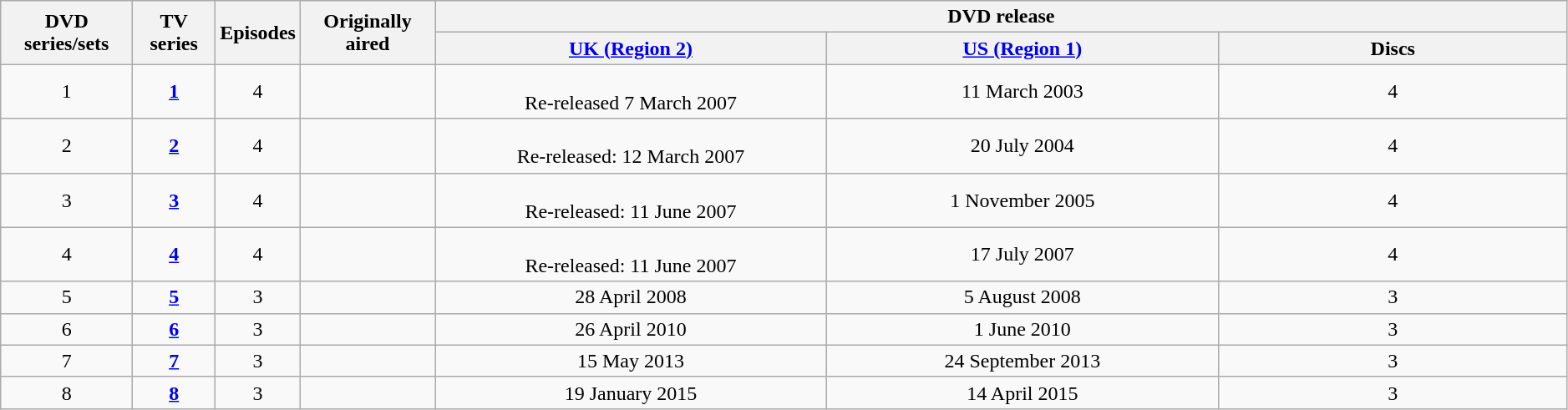<table class="wikitable" style="width:99%; text-align:center;">
<tr>
<th rowspan="2">DVD series/sets</th>
<th rowspan="2">TV series</th>
<th rowspan="2">Episodes</th>
<th rowspan="2" style="width:100px;">Originally aired</th>
<th colspan="4" style="width:550px;">DVD release</th>
</tr>
<tr>
<th style="width:25%;"><a href='#'>UK (Region 2)</a></th>
<th style="width:25%;"><a href='#'>US (Region 1)</a></th>
<th style="width:50px; text-align:center;">Discs</th>
</tr>
<tr>
<td>1</td>
<td><strong><a href='#'>1</a></strong></td>
<td>4</td>
<td></td>
<td><br>Re-released 7 March 2007</td>
<td>11 March 2003</td>
<td>4</td>
</tr>
<tr>
<td>2</td>
<td><strong><a href='#'>2</a></strong></td>
<td>4</td>
<td></td>
<td><br>Re-released: 12 March 2007</td>
<td>20 July 2004</td>
<td>4</td>
</tr>
<tr>
<td>3</td>
<td><strong><a href='#'>3</a></strong></td>
<td>4</td>
<td></td>
<td><br>Re-released: 11 June 2007</td>
<td>1 November 2005</td>
<td>4</td>
</tr>
<tr>
<td>4</td>
<td><strong><a href='#'>4</a></strong></td>
<td>4</td>
<td></td>
<td><br>Re-released: 11 June 2007</td>
<td>17 July 2007</td>
<td>4</td>
</tr>
<tr>
<td>5</td>
<td><strong><a href='#'>5</a></strong></td>
<td>3</td>
<td></td>
<td>28 April 2008</td>
<td>5 August 2008</td>
<td>3</td>
</tr>
<tr>
<td>6</td>
<td><strong><a href='#'>6</a></strong></td>
<td>3</td>
<td></td>
<td>26 April 2010</td>
<td>1 June 2010</td>
<td>3</td>
</tr>
<tr>
<td>7</td>
<td><strong><a href='#'>7</a></strong></td>
<td>3</td>
<td></td>
<td>15 May 2013</td>
<td>24 September 2013</td>
<td>3</td>
</tr>
<tr>
<td>8</td>
<td><strong><a href='#'>8</a></strong></td>
<td>3</td>
<td></td>
<td>19 January 2015</td>
<td>14 April 2015</td>
<td>3</td>
</tr>
</table>
